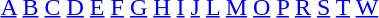<table id="toc" class="toc" summary="Contents">
<tr>
<th></th>
</tr>
<tr>
<td><a href='#'>A</a> <a href='#'>B</a> <a href='#'>C</a> <a href='#'>D</a> <a href='#'>E</a> <a href='#'>F</a> <a href='#'>G</a> <a href='#'>H</a> <a href='#'>I</a> <a href='#'>J</a> <a href='#'>L</a> <a href='#'>M</a> <a href='#'>O</a> <a href='#'>P</a> <a href='#'>R</a> <a href='#'>S</a> <a href='#'>T</a> <a href='#'>W</a> <br><br></td>
</tr>
</table>
